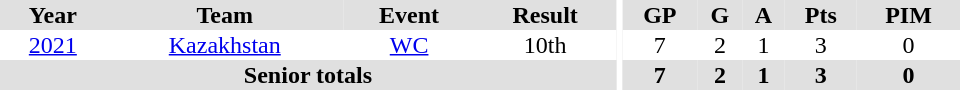<table border="0" cellpadding="1" cellspacing="0" ID="Table3" style="text-align:center; width:40em">
<tr ALIGN="center" bgcolor="#e0e0e0">
<th>Year</th>
<th>Team</th>
<th>Event</th>
<th>Result</th>
<th rowspan="99" bgcolor="#ffffff"></th>
<th>GP</th>
<th>G</th>
<th>A</th>
<th>Pts</th>
<th>PIM</th>
</tr>
<tr>
<td><a href='#'>2021</a></td>
<td><a href='#'>Kazakhstan</a></td>
<td><a href='#'>WC</a></td>
<td>10th</td>
<td>7</td>
<td>2</td>
<td>1</td>
<td>3</td>
<td>0</td>
</tr>
<tr bgcolor="#e0e0e0">
<th colspan="4">Senior totals</th>
<th>7</th>
<th>2</th>
<th>1</th>
<th>3</th>
<th>0</th>
</tr>
</table>
